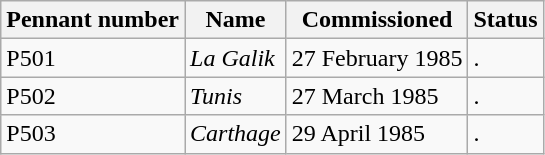<table class="wikitable">
<tr>
<th>Pennant number</th>
<th>Name</th>
<th>Commissioned</th>
<th>Status</th>
</tr>
<tr>
<td>P501</td>
<td><em>La Galik</em></td>
<td>27 February 1985</td>
<td>.</td>
</tr>
<tr>
<td>P502</td>
<td><em>Tunis</em></td>
<td>27 March 1985</td>
<td>.</td>
</tr>
<tr>
<td>P503</td>
<td><em>Carthage</em></td>
<td>29 April 1985</td>
<td>.</td>
</tr>
</table>
